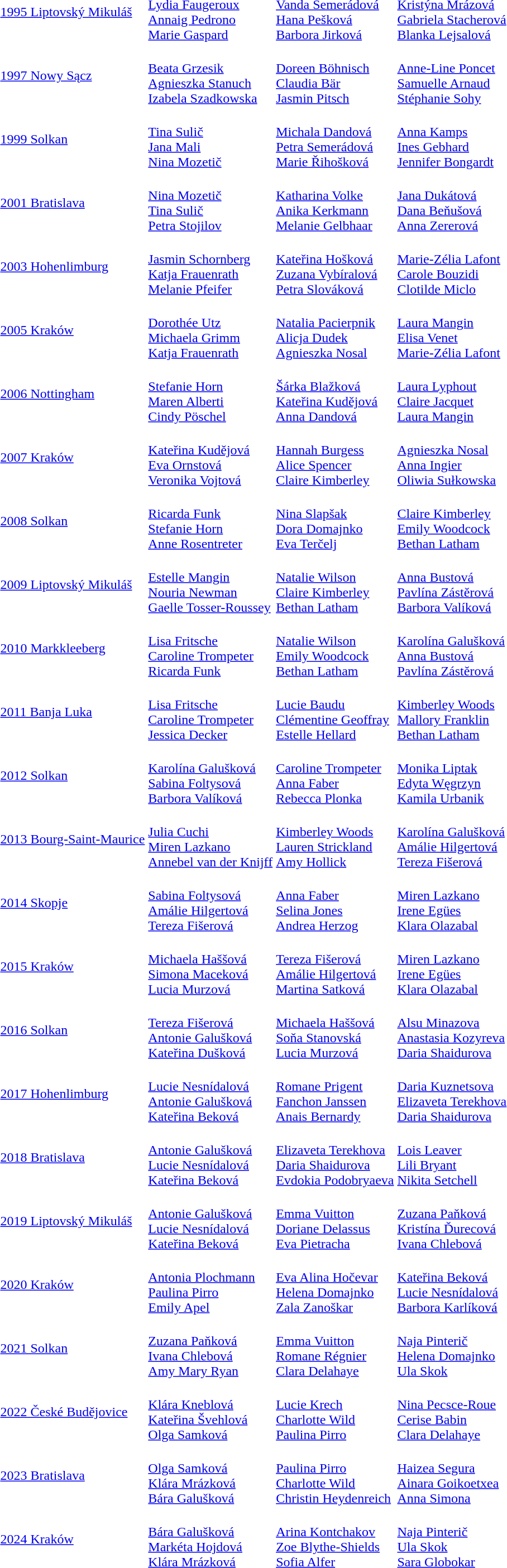<table>
<tr>
<td><a href='#'>1995 Liptovský Mikuláš</a></td>
<td><br><a href='#'>Lydia Faugeroux</a><br><a href='#'>Annaig Pedrono</a><br><a href='#'>Marie Gaspard</a></td>
<td><br><a href='#'>Vanda Semerádová</a><br><a href='#'>Hana Pešková</a><br><a href='#'>Barbora Jirková</a></td>
<td><br><a href='#'>Kristýna Mrázová</a><br><a href='#'>Gabriela Stacherová</a><br><a href='#'>Blanka Lejsalová</a></td>
</tr>
<tr>
<td><a href='#'>1997 Nowy Sącz</a></td>
<td><br><a href='#'>Beata Grzesik</a><br><a href='#'>Agnieszka Stanuch</a><br><a href='#'>Izabela Szadkowska</a></td>
<td><br><a href='#'>Doreen Böhnisch</a><br><a href='#'>Claudia Bär</a><br><a href='#'>Jasmin Pitsch</a></td>
<td><br><a href='#'>Anne-Line Poncet</a><br><a href='#'>Samuelle Arnaud</a><br><a href='#'>Stéphanie Sohy</a></td>
</tr>
<tr>
<td><a href='#'>1999 Solkan</a></td>
<td><br><a href='#'>Tina Sulič</a><br><a href='#'>Jana Mali</a><br><a href='#'>Nina Mozetič</a></td>
<td><br><a href='#'>Michala Dandová</a><br><a href='#'>Petra Semerádová</a><br><a href='#'>Marie Řihošková</a></td>
<td><br><a href='#'>Anna Kamps</a><br><a href='#'>Ines Gebhard</a><br><a href='#'>Jennifer Bongardt</a></td>
</tr>
<tr>
<td><a href='#'>2001 Bratislava</a></td>
<td><br><a href='#'>Nina Mozetič</a><br><a href='#'>Tina Sulič</a><br><a href='#'>Petra Stojilov</a></td>
<td><br><a href='#'>Katharina Volke</a><br><a href='#'>Anika Kerkmann</a><br><a href='#'>Melanie Gelbhaar</a></td>
<td><br><a href='#'>Jana Dukátová</a><br><a href='#'>Dana Beňušová</a><br><a href='#'>Anna Zererová</a></td>
</tr>
<tr>
<td><a href='#'>2003 Hohenlimburg</a></td>
<td><br><a href='#'>Jasmin Schornberg</a><br><a href='#'>Katja Frauenrath</a><br><a href='#'>Melanie Pfeifer</a></td>
<td><br><a href='#'>Kateřina Hošková</a><br><a href='#'>Zuzana Vybíralová</a><br><a href='#'>Petra Slováková</a></td>
<td><br><a href='#'>Marie-Zélia Lafont</a><br><a href='#'>Carole Bouzidi</a><br><a href='#'>Clotilde Miclo</a></td>
</tr>
<tr>
<td><a href='#'>2005 Kraków</a></td>
<td><br><a href='#'>Dorothée Utz</a><br><a href='#'>Michaela Grimm</a><br><a href='#'>Katja Frauenrath</a></td>
<td><br><a href='#'>Natalia Pacierpnik</a><br><a href='#'>Alicja Dudek</a><br><a href='#'>Agnieszka Nosal</a></td>
<td><br><a href='#'>Laura Mangin</a><br><a href='#'>Elisa Venet</a><br><a href='#'>Marie-Zélia Lafont</a></td>
</tr>
<tr>
<td><a href='#'>2006 Nottingham</a></td>
<td><br><a href='#'>Stefanie Horn</a><br><a href='#'>Maren Alberti</a><br><a href='#'>Cindy Pöschel</a></td>
<td><br><a href='#'>Šárka Blažková</a><br><a href='#'>Kateřina Kudějová</a><br><a href='#'>Anna Dandová</a></td>
<td><br><a href='#'>Laura Lyphout</a><br><a href='#'>Claire Jacquet</a><br><a href='#'>Laura Mangin</a></td>
</tr>
<tr>
<td><a href='#'>2007 Kraków</a></td>
<td><br><a href='#'>Kateřina Kudějová</a><br><a href='#'>Eva Ornstová</a><br><a href='#'>Veronika Vojtová</a></td>
<td><br><a href='#'>Hannah Burgess</a><br><a href='#'>Alice Spencer</a><br><a href='#'>Claire Kimberley</a></td>
<td><br><a href='#'>Agnieszka Nosal</a><br><a href='#'>Anna Ingier</a><br><a href='#'>Oliwia Sułkowska</a></td>
</tr>
<tr>
<td><a href='#'>2008 Solkan</a></td>
<td><br><a href='#'>Ricarda Funk</a><br><a href='#'>Stefanie Horn</a><br><a href='#'>Anne Rosentreter</a></td>
<td><br><a href='#'>Nina Slapšak</a><br><a href='#'>Dora Domajnko</a><br><a href='#'>Eva Terčelj</a></td>
<td><br><a href='#'>Claire Kimberley</a><br><a href='#'>Emily Woodcock</a><br><a href='#'>Bethan Latham</a></td>
</tr>
<tr>
<td><a href='#'>2009 Liptovský Mikuláš</a></td>
<td><br><a href='#'>Estelle Mangin</a><br><a href='#'>Nouria Newman</a><br><a href='#'>Gaelle Tosser-Roussey</a></td>
<td><br><a href='#'>Natalie Wilson</a><br><a href='#'>Claire Kimberley</a><br><a href='#'>Bethan Latham</a></td>
<td><br><a href='#'>Anna Bustová</a><br><a href='#'>Pavlína Zástěrová</a><br><a href='#'>Barbora Valíková</a></td>
</tr>
<tr>
<td><a href='#'>2010 Markkleeberg</a></td>
<td><br><a href='#'>Lisa Fritsche</a><br><a href='#'>Caroline Trompeter</a><br><a href='#'>Ricarda Funk</a></td>
<td><br><a href='#'>Natalie Wilson</a><br><a href='#'>Emily Woodcock</a><br><a href='#'>Bethan Latham</a></td>
<td><br><a href='#'>Karolína Galušková</a><br><a href='#'>Anna Bustová</a><br><a href='#'>Pavlína Zástěrová</a></td>
</tr>
<tr>
<td><a href='#'>2011 Banja Luka</a></td>
<td><br><a href='#'>Lisa Fritsche</a><br><a href='#'>Caroline Trompeter</a><br><a href='#'>Jessica Decker</a></td>
<td><br><a href='#'>Lucie Baudu</a><br><a href='#'>Clémentine Geoffray</a><br><a href='#'>Estelle Hellard</a></td>
<td><br><a href='#'>Kimberley Woods</a><br><a href='#'>Mallory Franklin</a><br><a href='#'>Bethan Latham</a></td>
</tr>
<tr>
<td><a href='#'>2012 Solkan</a></td>
<td><br><a href='#'>Karolína Galušková</a><br><a href='#'>Sabina Foltysová</a><br><a href='#'>Barbora Valíková</a></td>
<td><br><a href='#'>Caroline Trompeter</a><br><a href='#'>Anna Faber</a><br><a href='#'>Rebecca Plonka</a></td>
<td><br><a href='#'>Monika Liptak</a><br><a href='#'>Edyta Węgrzyn</a><br><a href='#'>Kamila Urbanik</a></td>
</tr>
<tr>
<td><a href='#'>2013 Bourg-Saint-Maurice</a></td>
<td><br><a href='#'>Julia Cuchi</a><br><a href='#'>Miren Lazkano</a><br><a href='#'>Annebel van der Knijff</a></td>
<td><br><a href='#'>Kimberley Woods</a><br><a href='#'>Lauren Strickland</a><br><a href='#'>Amy Hollick</a></td>
<td><br><a href='#'>Karolína Galušková</a><br><a href='#'>Amálie Hilgertová</a><br><a href='#'>Tereza Fišerová</a></td>
</tr>
<tr>
<td><a href='#'>2014 Skopje</a></td>
<td><br><a href='#'>Sabina Foltysová</a><br><a href='#'>Amálie Hilgertová</a><br><a href='#'>Tereza Fišerová</a></td>
<td><br><a href='#'>Anna Faber</a><br><a href='#'>Selina Jones</a><br><a href='#'>Andrea Herzog</a></td>
<td><br><a href='#'>Miren Lazkano</a><br><a href='#'>Irene Egües</a><br><a href='#'>Klara Olazabal</a></td>
</tr>
<tr>
<td><a href='#'>2015 Kraków</a></td>
<td><br><a href='#'>Michaela Haššová</a><br><a href='#'>Simona Maceková</a><br><a href='#'>Lucia Murzová</a></td>
<td><br><a href='#'>Tereza Fišerová</a><br><a href='#'>Amálie Hilgertová</a><br><a href='#'>Martina Satková</a></td>
<td><br><a href='#'>Miren Lazkano</a><br><a href='#'>Irene Egües</a><br><a href='#'>Klara Olazabal</a></td>
</tr>
<tr>
<td><a href='#'>2016 Solkan</a></td>
<td><br><a href='#'>Tereza Fišerová</a><br><a href='#'>Antonie Galušková</a><br><a href='#'>Kateřina Dušková</a></td>
<td><br><a href='#'>Michaela Haššová</a><br><a href='#'>Soňa Stanovská</a><br><a href='#'>Lucia Murzová</a></td>
<td><br><a href='#'>Alsu Minazova</a><br><a href='#'>Anastasia Kozyreva</a><br><a href='#'>Daria Shaidurova</a></td>
</tr>
<tr>
<td><a href='#'>2017 Hohenlimburg</a></td>
<td><br><a href='#'>Lucie Nesnídalová</a><br><a href='#'>Antonie Galušková</a><br><a href='#'>Kateřina Beková</a></td>
<td><br><a href='#'>Romane Prigent</a><br><a href='#'>Fanchon Janssen</a><br><a href='#'>Anais Bernardy</a></td>
<td><br><a href='#'>Daria Kuznetsova</a><br><a href='#'>Elizaveta Terekhova</a><br><a href='#'>Daria Shaidurova</a></td>
</tr>
<tr>
<td><a href='#'>2018 Bratislava</a></td>
<td><br><a href='#'>Antonie Galušková</a><br><a href='#'>Lucie Nesnídalová</a><br><a href='#'>Kateřina Beková</a></td>
<td><br><a href='#'>Elizaveta Terekhova</a><br><a href='#'>Daria Shaidurova</a><br><a href='#'>Evdokia Podobryaeva</a></td>
<td><br><a href='#'>Lois Leaver</a><br><a href='#'>Lili Bryant</a><br><a href='#'>Nikita Setchell</a></td>
</tr>
<tr>
<td><a href='#'>2019 Liptovský Mikuláš</a></td>
<td><br><a href='#'>Antonie Galušková</a><br><a href='#'>Lucie Nesnídalová</a><br><a href='#'>Kateřina Beková</a></td>
<td><br><a href='#'>Emma Vuitton</a><br><a href='#'>Doriane Delassus</a><br><a href='#'>Eva Pietracha</a></td>
<td><br><a href='#'>Zuzana Paňková</a><br><a href='#'>Kristína Ďurecová</a><br><a href='#'>Ivana Chlebová</a></td>
</tr>
<tr>
<td><a href='#'>2020 Kraków</a></td>
<td><br><a href='#'>Antonia Plochmann</a><br><a href='#'>Paulina Pirro</a><br><a href='#'>Emily Apel</a></td>
<td><br><a href='#'>Eva Alina Hočevar</a><br><a href='#'>Helena Domajnko</a><br><a href='#'>Zala Zanoškar</a></td>
<td><br><a href='#'>Kateřina Beková</a><br><a href='#'>Lucie Nesnídalová</a><br><a href='#'>Barbora Karlíková</a></td>
</tr>
<tr>
<td><a href='#'>2021 Solkan</a></td>
<td><br><a href='#'>Zuzana Paňková</a><br><a href='#'>Ivana Chlebová</a><br><a href='#'>Amy Mary Ryan</a></td>
<td><br><a href='#'>Emma Vuitton</a><br><a href='#'>Romane Régnier</a><br><a href='#'>Clara Delahaye</a></td>
<td><br><a href='#'>Naja Pinterič</a><br><a href='#'>Helena Domajnko</a><br><a href='#'>Ula Skok</a></td>
</tr>
<tr>
<td><a href='#'>2022 České Budějovice</a></td>
<td><br><a href='#'>Klára Kneblová</a><br><a href='#'>Kateřina Švehlová</a><br><a href='#'>Olga Samková</a></td>
<td><br><a href='#'>Lucie Krech</a><br><a href='#'>Charlotte Wild</a><br><a href='#'>Paulina Pirro</a></td>
<td><br><a href='#'>Nina Pecsce-Roue</a><br><a href='#'>Cerise Babin</a><br><a href='#'>Clara Delahaye</a></td>
</tr>
<tr>
<td><a href='#'>2023 Bratislava</a></td>
<td><br><a href='#'>Olga Samková</a><br><a href='#'>Klára Mrázková</a><br><a href='#'>Bára Galušková</a></td>
<td><br><a href='#'>Paulina Pirro</a><br><a href='#'>Charlotte Wild</a><br><a href='#'>Christin Heydenreich</a></td>
<td><br><a href='#'>Haizea Segura</a><br><a href='#'>Ainara Goikoetxea</a><br><a href='#'>Anna Simona</a></td>
</tr>
<tr>
<td><a href='#'>2024 Kraków</a></td>
<td><br><a href='#'>Bára Galušková</a><br><a href='#'>Markéta Hojdová</a><br><a href='#'>Klára Mrázková</a></td>
<td><br><a href='#'>Arina Kontchakov</a><br><a href='#'>Zoe Blythe-Shields</a><br><a href='#'>Sofia Alfer</a></td>
<td><br><a href='#'>Naja Pinterič</a><br><a href='#'>Ula Skok</a><br><a href='#'>Sara Globokar</a></td>
</tr>
</table>
